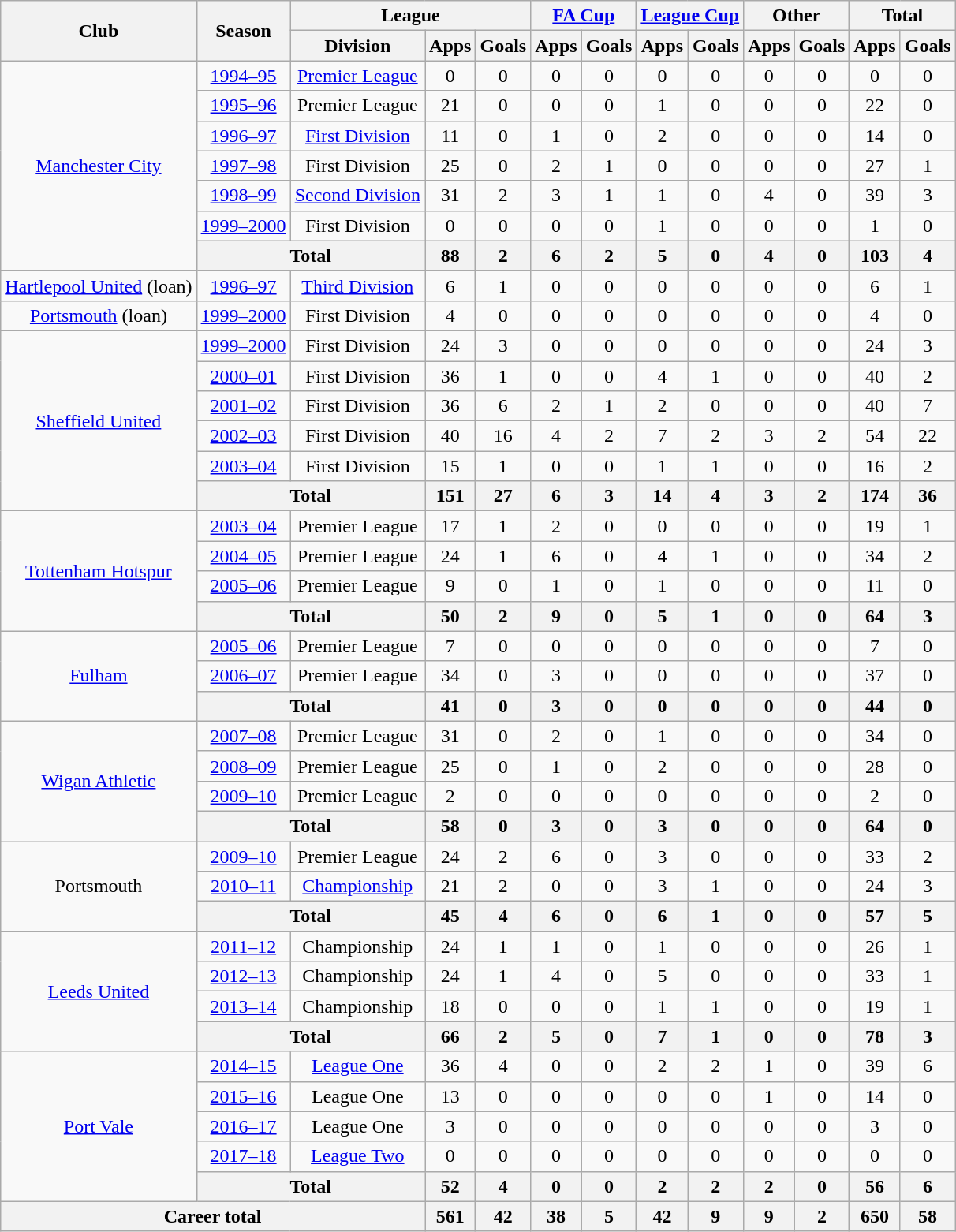<table class="wikitable" style="text-align:center">
<tr>
<th rowspan="2">Club</th>
<th rowspan="2">Season</th>
<th colspan="3">League</th>
<th colspan="2"><a href='#'>FA Cup</a></th>
<th colspan="2"><a href='#'>League Cup</a></th>
<th colspan="2">Other</th>
<th colspan="2">Total</th>
</tr>
<tr>
<th>Division</th>
<th>Apps</th>
<th>Goals</th>
<th>Apps</th>
<th>Goals</th>
<th>Apps</th>
<th>Goals</th>
<th>Apps</th>
<th>Goals</th>
<th>Apps</th>
<th>Goals</th>
</tr>
<tr>
<td rowspan="7"><a href='#'>Manchester City</a></td>
<td><a href='#'>1994–95</a></td>
<td><a href='#'>Premier League</a></td>
<td>0</td>
<td>0</td>
<td>0</td>
<td>0</td>
<td>0</td>
<td>0</td>
<td>0</td>
<td>0</td>
<td>0</td>
<td>0</td>
</tr>
<tr>
<td><a href='#'>1995–96</a></td>
<td>Premier League</td>
<td>21</td>
<td>0</td>
<td>0</td>
<td>0</td>
<td>1</td>
<td>0</td>
<td>0</td>
<td>0</td>
<td>22</td>
<td>0</td>
</tr>
<tr>
<td><a href='#'>1996–97</a></td>
<td><a href='#'>First Division</a></td>
<td>11</td>
<td>0</td>
<td>1</td>
<td>0</td>
<td>2</td>
<td>0</td>
<td>0</td>
<td>0</td>
<td>14</td>
<td>0</td>
</tr>
<tr>
<td><a href='#'>1997–98</a></td>
<td>First Division</td>
<td>25</td>
<td>0</td>
<td>2</td>
<td>1</td>
<td>0</td>
<td>0</td>
<td>0</td>
<td>0</td>
<td>27</td>
<td>1</td>
</tr>
<tr>
<td><a href='#'>1998–99</a></td>
<td><a href='#'>Second Division</a></td>
<td>31</td>
<td>2</td>
<td>3</td>
<td>1</td>
<td>1</td>
<td>0</td>
<td>4</td>
<td>0</td>
<td>39</td>
<td>3</td>
</tr>
<tr>
<td><a href='#'>1999–2000</a></td>
<td>First Division</td>
<td>0</td>
<td>0</td>
<td>0</td>
<td>0</td>
<td>1</td>
<td>0</td>
<td>0</td>
<td>0</td>
<td>1</td>
<td>0</td>
</tr>
<tr>
<th colspan="2">Total</th>
<th>88</th>
<th>2</th>
<th>6</th>
<th>2</th>
<th>5</th>
<th>0</th>
<th>4</th>
<th>0</th>
<th>103</th>
<th>4</th>
</tr>
<tr>
<td><a href='#'>Hartlepool United</a> (loan)</td>
<td><a href='#'>1996–97</a></td>
<td><a href='#'>Third Division</a></td>
<td>6</td>
<td>1</td>
<td>0</td>
<td>0</td>
<td>0</td>
<td>0</td>
<td>0</td>
<td>0</td>
<td>6</td>
<td>1</td>
</tr>
<tr>
<td><a href='#'>Portsmouth</a> (loan)</td>
<td><a href='#'>1999–2000</a></td>
<td>First Division</td>
<td>4</td>
<td>0</td>
<td>0</td>
<td>0</td>
<td>0</td>
<td>0</td>
<td>0</td>
<td>0</td>
<td>4</td>
<td>0</td>
</tr>
<tr>
<td rowspan="6"><a href='#'>Sheffield United</a></td>
<td><a href='#'>1999–2000</a></td>
<td>First Division</td>
<td>24</td>
<td>3</td>
<td>0</td>
<td>0</td>
<td>0</td>
<td>0</td>
<td>0</td>
<td>0</td>
<td>24</td>
<td>3</td>
</tr>
<tr>
<td><a href='#'>2000–01</a></td>
<td>First Division</td>
<td>36</td>
<td>1</td>
<td>0</td>
<td>0</td>
<td>4</td>
<td>1</td>
<td>0</td>
<td>0</td>
<td>40</td>
<td>2</td>
</tr>
<tr>
<td><a href='#'>2001–02</a></td>
<td>First Division</td>
<td>36</td>
<td>6</td>
<td>2</td>
<td>1</td>
<td>2</td>
<td>0</td>
<td>0</td>
<td>0</td>
<td>40</td>
<td>7</td>
</tr>
<tr>
<td><a href='#'>2002–03</a></td>
<td>First Division</td>
<td>40</td>
<td>16</td>
<td>4</td>
<td>2</td>
<td>7</td>
<td>2</td>
<td>3</td>
<td>2</td>
<td>54</td>
<td>22</td>
</tr>
<tr>
<td><a href='#'>2003–04</a></td>
<td>First Division</td>
<td>15</td>
<td>1</td>
<td>0</td>
<td>0</td>
<td>1</td>
<td>1</td>
<td>0</td>
<td>0</td>
<td>16</td>
<td>2</td>
</tr>
<tr>
<th colspan="2">Total</th>
<th>151</th>
<th>27</th>
<th>6</th>
<th>3</th>
<th>14</th>
<th>4</th>
<th>3</th>
<th>2</th>
<th>174</th>
<th>36</th>
</tr>
<tr>
<td rowspan="4"><a href='#'>Tottenham Hotspur</a></td>
<td><a href='#'>2003–04</a></td>
<td>Premier League</td>
<td>17</td>
<td>1</td>
<td>2</td>
<td>0</td>
<td>0</td>
<td>0</td>
<td>0</td>
<td>0</td>
<td>19</td>
<td>1</td>
</tr>
<tr>
<td><a href='#'>2004–05</a></td>
<td>Premier League</td>
<td>24</td>
<td>1</td>
<td>6</td>
<td>0</td>
<td>4</td>
<td>1</td>
<td>0</td>
<td>0</td>
<td>34</td>
<td>2</td>
</tr>
<tr>
<td><a href='#'>2005–06</a></td>
<td>Premier League</td>
<td>9</td>
<td>0</td>
<td>1</td>
<td>0</td>
<td>1</td>
<td>0</td>
<td>0</td>
<td>0</td>
<td>11</td>
<td>0</td>
</tr>
<tr>
<th colspan="2">Total</th>
<th>50</th>
<th>2</th>
<th>9</th>
<th>0</th>
<th>5</th>
<th>1</th>
<th>0</th>
<th>0</th>
<th>64</th>
<th>3</th>
</tr>
<tr>
<td rowspan="3"><a href='#'>Fulham</a></td>
<td><a href='#'>2005–06</a></td>
<td>Premier League</td>
<td>7</td>
<td>0</td>
<td>0</td>
<td>0</td>
<td>0</td>
<td>0</td>
<td>0</td>
<td>0</td>
<td>7</td>
<td>0</td>
</tr>
<tr>
<td><a href='#'>2006–07</a></td>
<td>Premier League</td>
<td>34</td>
<td>0</td>
<td>3</td>
<td>0</td>
<td>0</td>
<td>0</td>
<td>0</td>
<td>0</td>
<td>37</td>
<td>0</td>
</tr>
<tr>
<th colspan="2">Total</th>
<th>41</th>
<th>0</th>
<th>3</th>
<th>0</th>
<th>0</th>
<th>0</th>
<th>0</th>
<th>0</th>
<th>44</th>
<th>0</th>
</tr>
<tr>
<td rowspan="4"><a href='#'>Wigan Athletic</a></td>
<td><a href='#'>2007–08</a></td>
<td>Premier League</td>
<td>31</td>
<td>0</td>
<td>2</td>
<td>0</td>
<td>1</td>
<td>0</td>
<td>0</td>
<td>0</td>
<td>34</td>
<td>0</td>
</tr>
<tr>
<td><a href='#'>2008–09</a></td>
<td>Premier League</td>
<td>25</td>
<td>0</td>
<td>1</td>
<td>0</td>
<td>2</td>
<td>0</td>
<td>0</td>
<td>0</td>
<td>28</td>
<td>0</td>
</tr>
<tr>
<td><a href='#'>2009–10</a></td>
<td>Premier League</td>
<td>2</td>
<td>0</td>
<td>0</td>
<td>0</td>
<td>0</td>
<td>0</td>
<td>0</td>
<td>0</td>
<td>2</td>
<td>0</td>
</tr>
<tr>
<th colspan="2">Total</th>
<th>58</th>
<th>0</th>
<th>3</th>
<th>0</th>
<th>3</th>
<th>0</th>
<th>0</th>
<th>0</th>
<th>64</th>
<th>0</th>
</tr>
<tr>
<td rowspan="3">Portsmouth</td>
<td><a href='#'>2009–10</a></td>
<td>Premier League</td>
<td>24</td>
<td>2</td>
<td>6</td>
<td>0</td>
<td>3</td>
<td>0</td>
<td>0</td>
<td>0</td>
<td>33</td>
<td>2</td>
</tr>
<tr>
<td><a href='#'>2010–11</a></td>
<td><a href='#'>Championship</a></td>
<td>21</td>
<td>2</td>
<td>0</td>
<td>0</td>
<td>3</td>
<td>1</td>
<td>0</td>
<td>0</td>
<td>24</td>
<td>3</td>
</tr>
<tr>
<th colspan="2">Total</th>
<th>45</th>
<th>4</th>
<th>6</th>
<th>0</th>
<th>6</th>
<th>1</th>
<th>0</th>
<th>0</th>
<th>57</th>
<th>5</th>
</tr>
<tr>
<td rowspan="4"><a href='#'>Leeds United</a></td>
<td><a href='#'>2011–12</a></td>
<td>Championship</td>
<td>24</td>
<td>1</td>
<td>1</td>
<td>0</td>
<td>1</td>
<td>0</td>
<td>0</td>
<td>0</td>
<td>26</td>
<td>1</td>
</tr>
<tr>
<td><a href='#'>2012–13</a></td>
<td>Championship</td>
<td>24</td>
<td>1</td>
<td>4</td>
<td>0</td>
<td>5</td>
<td>0</td>
<td>0</td>
<td>0</td>
<td>33</td>
<td>1</td>
</tr>
<tr>
<td><a href='#'>2013–14</a></td>
<td>Championship</td>
<td>18</td>
<td>0</td>
<td>0</td>
<td>0</td>
<td>1</td>
<td>1</td>
<td>0</td>
<td>0</td>
<td>19</td>
<td>1</td>
</tr>
<tr>
<th colspan="2">Total</th>
<th>66</th>
<th>2</th>
<th>5</th>
<th>0</th>
<th>7</th>
<th>1</th>
<th>0</th>
<th>0</th>
<th>78</th>
<th>3</th>
</tr>
<tr>
<td rowspan="5"><a href='#'>Port Vale</a></td>
<td><a href='#'>2014–15</a></td>
<td><a href='#'>League One</a></td>
<td>36</td>
<td>4</td>
<td>0</td>
<td>0</td>
<td>2</td>
<td>2</td>
<td>1</td>
<td>0</td>
<td>39</td>
<td>6</td>
</tr>
<tr>
<td><a href='#'>2015–16</a></td>
<td>League One</td>
<td>13</td>
<td>0</td>
<td>0</td>
<td>0</td>
<td>0</td>
<td>0</td>
<td>1</td>
<td>0</td>
<td>14</td>
<td>0</td>
</tr>
<tr>
<td><a href='#'>2016–17</a></td>
<td>League One</td>
<td>3</td>
<td>0</td>
<td>0</td>
<td>0</td>
<td>0</td>
<td>0</td>
<td>0</td>
<td>0</td>
<td>3</td>
<td>0</td>
</tr>
<tr>
<td><a href='#'>2017–18</a></td>
<td><a href='#'>League Two</a></td>
<td>0</td>
<td>0</td>
<td>0</td>
<td>0</td>
<td>0</td>
<td>0</td>
<td>0</td>
<td>0</td>
<td>0</td>
<td>0</td>
</tr>
<tr>
<th colspan="2">Total</th>
<th>52</th>
<th>4</th>
<th>0</th>
<th>0</th>
<th>2</th>
<th>2</th>
<th>2</th>
<th>0</th>
<th>56</th>
<th>6</th>
</tr>
<tr>
<th colspan="3">Career total</th>
<th>561</th>
<th>42</th>
<th>38</th>
<th>5</th>
<th>42</th>
<th>9</th>
<th>9</th>
<th>2</th>
<th>650</th>
<th>58</th>
</tr>
</table>
